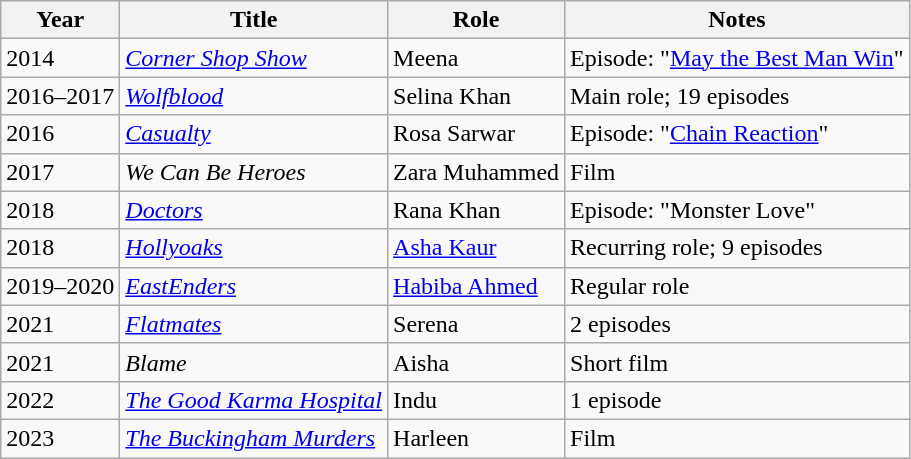<table class="wikitable unsortable">
<tr>
<th>Year</th>
<th>Title</th>
<th>Role</th>
<th>Notes</th>
</tr>
<tr>
<td>2014</td>
<td><em><a href='#'>Corner Shop Show</a></em></td>
<td>Meena</td>
<td>Episode: "<a href='#'>May the Best Man Win</a>"</td>
</tr>
<tr>
<td>2016–2017</td>
<td><em><a href='#'>Wolfblood</a></em></td>
<td>Selina Khan</td>
<td>Main role; 19 episodes</td>
</tr>
<tr>
<td>2016</td>
<td><em><a href='#'>Casualty</a></em></td>
<td>Rosa Sarwar</td>
<td>Episode: "<a href='#'>Chain Reaction</a>"</td>
</tr>
<tr>
<td>2017</td>
<td><em>We Can Be Heroes</em></td>
<td>Zara Muhammed</td>
<td>Film</td>
</tr>
<tr>
<td>2018</td>
<td><em><a href='#'>Doctors</a></em></td>
<td>Rana Khan</td>
<td>Episode: "Monster Love"</td>
</tr>
<tr>
<td>2018</td>
<td><em><a href='#'>Hollyoaks</a></em></td>
<td><a href='#'>Asha Kaur</a></td>
<td>Recurring role; 9 episodes</td>
</tr>
<tr>
<td>2019–2020</td>
<td><em><a href='#'>EastEnders</a></em></td>
<td><a href='#'>Habiba Ahmed</a></td>
<td>Regular role</td>
</tr>
<tr>
<td>2021</td>
<td><em><a href='#'>Flatmates</a></em></td>
<td>Serena</td>
<td>2 episodes</td>
</tr>
<tr>
<td>2021</td>
<td><em>Blame</em></td>
<td>Aisha</td>
<td>Short film</td>
</tr>
<tr>
<td>2022</td>
<td><em><a href='#'>The Good Karma Hospital</a></em></td>
<td>Indu</td>
<td>1 episode</td>
</tr>
<tr>
<td>2023</td>
<td><em><a href='#'>The Buckingham Murders</a></em></td>
<td>Harleen</td>
<td>Film</td>
</tr>
</table>
